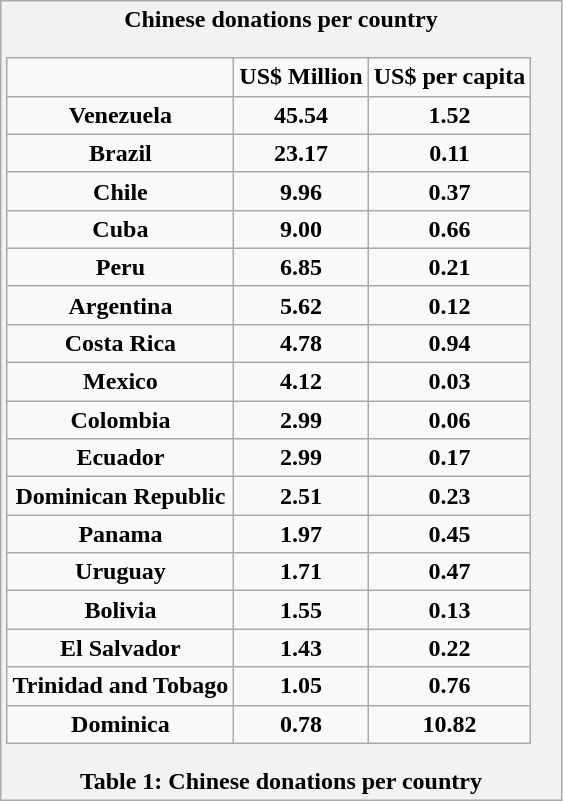<table class="wikitable">
<tr>
<th>Chinese donations per country <br><table class="wikitable">
<tr>
<td></td>
<td>US$ Million</td>
<td>US$ per capita</td>
</tr>
<tr>
<td>Venezuela</td>
<td>45.54</td>
<td>1.52</td>
</tr>
<tr>
<td>Brazil</td>
<td>23.17</td>
<td>0.11</td>
</tr>
<tr>
<td>Chile</td>
<td>9.96</td>
<td>0.37</td>
</tr>
<tr>
<td>Cuba</td>
<td>9.00</td>
<td>0.66</td>
</tr>
<tr>
<td>Peru</td>
<td>6.85</td>
<td>0.21</td>
</tr>
<tr>
<td>Argentina</td>
<td>5.62</td>
<td>0.12</td>
</tr>
<tr>
<td>Costa Rica</td>
<td>4.78</td>
<td>0.94</td>
</tr>
<tr>
<td>Mexico</td>
<td>4.12</td>
<td>0.03</td>
</tr>
<tr>
<td>Colombia</td>
<td>2.99</td>
<td>0.06</td>
</tr>
<tr>
<td>Ecuador</td>
<td>2.99</td>
<td>0.17</td>
</tr>
<tr>
<td>Dominican Republic</td>
<td>2.51</td>
<td>0.23</td>
</tr>
<tr>
<td>Panama</td>
<td>1.97</td>
<td>0.45</td>
</tr>
<tr>
<td>Uruguay</td>
<td>1.71</td>
<td>0.47</td>
</tr>
<tr>
<td>Bolivia</td>
<td>1.55</td>
<td>0.13</td>
</tr>
<tr>
<td>El Salvador</td>
<td>1.43</td>
<td>0.22</td>
</tr>
<tr>
<td>Trinidad and Tobago</td>
<td>1.05</td>
<td>0.76</td>
</tr>
<tr>
<td>Dominica</td>
<td>0.78</td>
<td>10.82</td>
</tr>
</table>
Table 1: Chinese donations per country</th>
</tr>
</table>
